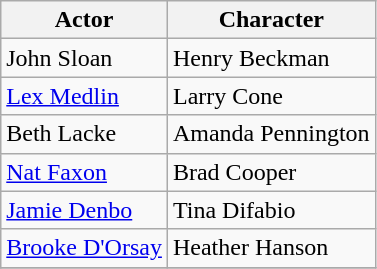<table class="wikitable">
<tr>
<th>Actor</th>
<th>Character</th>
</tr>
<tr>
<td>John Sloan</td>
<td>Henry Beckman</td>
</tr>
<tr>
<td><a href='#'>Lex Medlin</a></td>
<td>Larry Cone</td>
</tr>
<tr>
<td>Beth Lacke</td>
<td>Amanda Pennington</td>
</tr>
<tr>
<td><a href='#'>Nat Faxon</a></td>
<td>Brad Cooper</td>
</tr>
<tr>
<td><a href='#'>Jamie Denbo</a></td>
<td>Tina Difabio</td>
</tr>
<tr>
<td><a href='#'>Brooke D'Orsay</a></td>
<td>Heather Hanson</td>
</tr>
<tr>
</tr>
</table>
